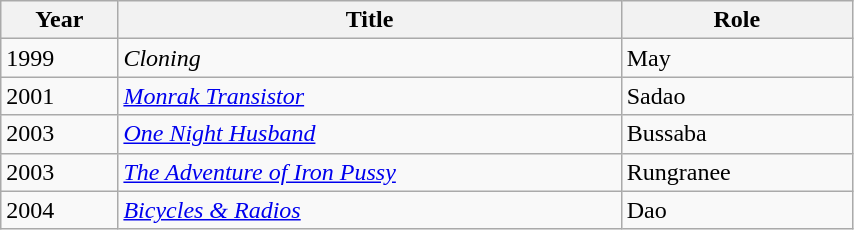<table class="wikitable sortable" width=45%>
<tr>
<th width=5%>Year</th>
<th width=25%>Title</th>
<th width=10%>Role</th>
</tr>
<tr>
<td>1999</td>
<td><em>Cloning</em></td>
<td>May</td>
</tr>
<tr>
<td>2001</td>
<td><em><a href='#'>Monrak Transistor</a></em></td>
<td>Sadao</td>
</tr>
<tr>
<td>2003</td>
<td><em><a href='#'>One Night Husband</a></em></td>
<td>Bussaba</td>
</tr>
<tr>
<td>2003</td>
<td><em><a href='#'>The Adventure of Iron Pussy</a></em></td>
<td>Rungranee</td>
</tr>
<tr>
<td>2004</td>
<td><em><a href='#'>Bicycles & Radios</a></em></td>
<td>Dao</td>
</tr>
</table>
